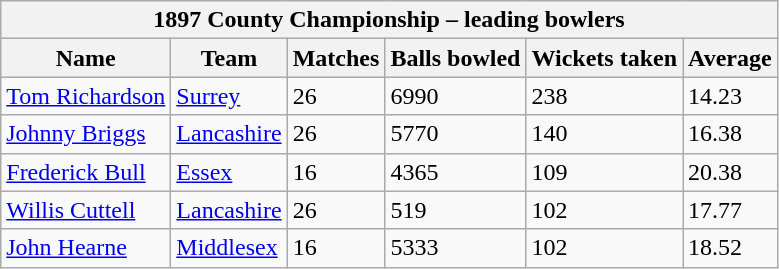<table class="wikitable">
<tr>
<th bgcolor="#efefef" colspan="6">1897 County Championship – leading bowlers</th>
</tr>
<tr bgcolor="#efefef">
<th>Name</th>
<th>Team</th>
<th>Matches</th>
<th>Balls bowled</th>
<th>Wickets taken</th>
<th>Average</th>
</tr>
<tr>
<td><a href='#'>Tom Richardson</a></td>
<td><a href='#'>Surrey</a></td>
<td>26</td>
<td>6990</td>
<td>238</td>
<td>14.23</td>
</tr>
<tr>
<td><a href='#'>Johnny Briggs</a></td>
<td><a href='#'>Lancashire</a></td>
<td>26</td>
<td>5770</td>
<td>140</td>
<td>16.38</td>
</tr>
<tr>
<td><a href='#'>Frederick Bull</a></td>
<td><a href='#'>Essex</a></td>
<td>16</td>
<td>4365</td>
<td>109</td>
<td>20.38</td>
</tr>
<tr>
<td><a href='#'>Willis Cuttell</a></td>
<td><a href='#'>Lancashire</a></td>
<td>26</td>
<td>519</td>
<td>102</td>
<td>17.77</td>
</tr>
<tr>
<td><a href='#'>John Hearne</a></td>
<td><a href='#'>Middlesex</a></td>
<td>16</td>
<td>5333</td>
<td>102</td>
<td>18.52</td>
</tr>
</table>
